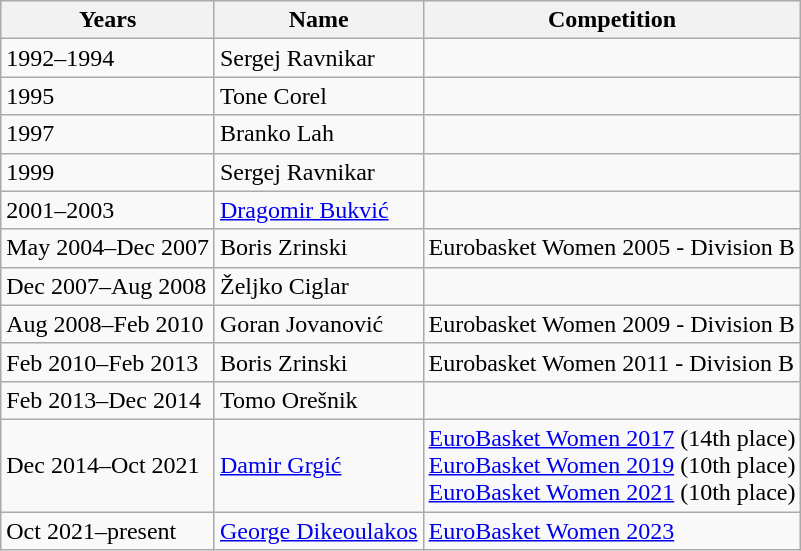<table class="wikitable" style="text-align: left;">
<tr>
<th>Years</th>
<th>Name</th>
<th>Competition</th>
</tr>
<tr>
<td>1992–1994</td>
<td> Sergej Ravnikar</td>
<td></td>
</tr>
<tr>
<td>1995</td>
<td> Tone Corel</td>
<td></td>
</tr>
<tr>
<td>1997</td>
<td> Branko Lah</td>
<td></td>
</tr>
<tr>
<td>1999</td>
<td> Sergej Ravnikar</td>
<td></td>
</tr>
<tr>
<td>2001–2003</td>
<td> <a href='#'>Dragomir Bukvić</a></td>
<td></td>
</tr>
<tr>
<td>May 2004–Dec 2007</td>
<td> Boris Zrinski</td>
<td>Eurobasket Women 2005 - Division B</td>
</tr>
<tr>
<td>Dec 2007–Aug 2008</td>
<td> Željko Ciglar</td>
<td></td>
</tr>
<tr>
<td>Aug 2008–Feb 2010</td>
<td> Goran Jovanović</td>
<td>Eurobasket Women 2009 - Division B</td>
</tr>
<tr>
<td>Feb 2010–Feb 2013</td>
<td> Boris Zrinski</td>
<td>Eurobasket Women 2011 - Division B</td>
</tr>
<tr>
<td>Feb 2013–Dec 2014</td>
<td> Tomo Orešnik</td>
<td></td>
</tr>
<tr>
<td>Dec 2014–Oct 2021</td>
<td><a href='#'>Damir Grgić</a></td>
<td><a href='#'>EuroBasket Women 2017</a> (14th place)<br><a href='#'>EuroBasket Women 2019</a> (10th place)<br><a href='#'>EuroBasket Women 2021</a> (10th place)</td>
</tr>
<tr>
<td>Oct 2021–present</td>
<td><a href='#'>George Dikeoulakos</a></td>
<td><a href='#'>EuroBasket Women 2023</a></td>
</tr>
</table>
